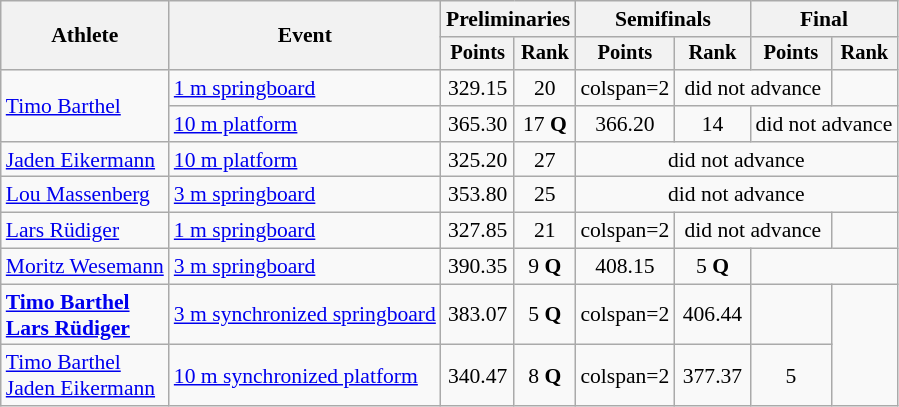<table class="wikitable" style="font-size:90%">
<tr>
<th rowspan="2">Athlete</th>
<th rowspan="2">Event</th>
<th colspan="2">Preliminaries</th>
<th colspan="2">Semifinals</th>
<th colspan="2">Final</th>
</tr>
<tr style="font-size:95%">
<th>Points</th>
<th>Rank</th>
<th>Points</th>
<th>Rank</th>
<th>Points</th>
<th>Rank</th>
</tr>
<tr align="center">
<td align="left" rowspan=2><a href='#'>Timo Barthel</a></td>
<td align="left"><a href='#'>1 m springboard</a></td>
<td>329.15</td>
<td>20</td>
<td>colspan=2 </td>
<td colspan=2>did not advance</td>
</tr>
<tr align="center">
<td align="left"><a href='#'>10 m platform</a></td>
<td>365.30</td>
<td>17 <strong>Q</strong></td>
<td>366.20</td>
<td>14</td>
<td colspan=2>did not advance</td>
</tr>
<tr align="center">
<td align="left"><a href='#'>Jaden Eikermann</a></td>
<td align="left"><a href='#'>10 m platform</a></td>
<td>325.20</td>
<td>27</td>
<td colspan=4>did not advance</td>
</tr>
<tr align="center">
<td align="left"><a href='#'>Lou Massenberg</a></td>
<td align="left"><a href='#'>3 m springboard</a></td>
<td>353.80</td>
<td>25</td>
<td colspan=4>did not advance</td>
</tr>
<tr align="center">
<td align="left"><a href='#'>Lars Rüdiger</a></td>
<td align="left"><a href='#'>1 m springboard</a></td>
<td>327.85</td>
<td>21</td>
<td>colspan=2</td>
<td colspan=2>did not advance</td>
</tr>
<tr align="center">
<td align="left"><a href='#'>Moritz Wesemann</a></td>
<td align="left"><a href='#'>3 m springboard</a></td>
<td>390.35</td>
<td>9 <strong>Q</strong></td>
<td>408.15</td>
<td>5 <strong>Q</strong></td>
<td colspan=2></td>
</tr>
<tr align="center">
<td align="left"><strong><a href='#'>Timo Barthel</a><br><a href='#'>Lars Rüdiger</a></strong></td>
<td align="left"><a href='#'>3 m synchronized springboard</a></td>
<td>383.07</td>
<td>5 <strong>Q</strong></td>
<td>colspan=2 </td>
<td>406.44</td>
<td></td>
</tr>
<tr align="center">
<td align="left"><a href='#'>Timo Barthel</a><br><a href='#'>Jaden Eikermann</a></td>
<td align="left"><a href='#'>10 m synchronized platform</a></td>
<td>340.47</td>
<td>8 <strong>Q</strong></td>
<td>colspan=2 </td>
<td>377.37</td>
<td>5</td>
</tr>
</table>
